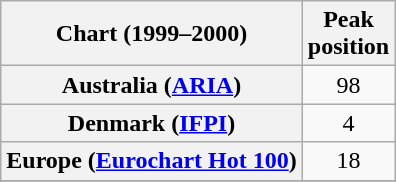<table class="wikitable sortable plainrowheaders" style="text-align:center">
<tr>
<th>Chart (1999–2000)</th>
<th>Peak<br>position</th>
</tr>
<tr>
<th scope="row">Australia (<a href='#'>ARIA</a>)</th>
<td>98</td>
</tr>
<tr>
<th scope="row">Denmark (<a href='#'>IFPI</a>)</th>
<td>4</td>
</tr>
<tr>
<th scope="row">Europe (<a href='#'>Eurochart Hot 100</a>)</th>
<td>18</td>
</tr>
<tr>
</tr>
<tr>
</tr>
<tr>
</tr>
<tr>
</tr>
<tr>
</tr>
<tr>
</tr>
</table>
